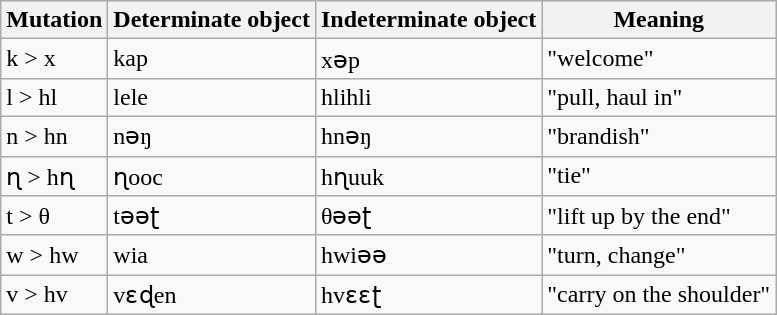<table class="wikitable">
<tr>
<th>Mutation</th>
<th>Determinate object</th>
<th>Indeterminate object</th>
<th>Meaning</th>
</tr>
<tr>
<td>k > x</td>
<td>kap</td>
<td>xəp</td>
<td>"welcome"</td>
</tr>
<tr>
<td>l > hl</td>
<td>lele</td>
<td>hlihli</td>
<td>"pull, haul in"</td>
</tr>
<tr>
<td>n > hn</td>
<td>nəŋ</td>
<td>hnəŋ</td>
<td>"brandish"</td>
</tr>
<tr>
<td>ɳ > hɳ</td>
<td>ɳooc</td>
<td>hɳuuk</td>
<td>"tie"</td>
</tr>
<tr>
<td>t > θ</td>
<td>təəʈ</td>
<td>θəəʈ</td>
<td>"lift up by the end"</td>
</tr>
<tr>
<td>w > hw</td>
<td>wia</td>
<td>hwiəə</td>
<td>"turn, change"</td>
</tr>
<tr>
<td>v > hv</td>
<td>vɛɖen</td>
<td>hvɛɛʈ</td>
<td>"carry on the shoulder"</td>
</tr>
</table>
